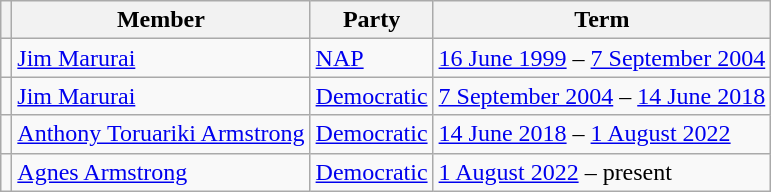<table class="wikitable">
<tr>
<th></th>
<th>Member</th>
<th>Party</th>
<th>Term</th>
</tr>
<tr>
<td></td>
<td><a href='#'>Jim Marurai</a></td>
<td><a href='#'>NAP</a></td>
<td><a href='#'>16 June 1999</a> – <a href='#'>7 September 2004</a></td>
</tr>
<tr>
<td></td>
<td><a href='#'>Jim Marurai</a></td>
<td><a href='#'>Democratic</a></td>
<td><a href='#'>7 September 2004</a> – <a href='#'>14 June 2018</a></td>
</tr>
<tr>
<td></td>
<td><a href='#'>Anthony Toruariki Armstrong</a></td>
<td><a href='#'>Democratic</a></td>
<td><a href='#'>14 June 2018</a> – <a href='#'>1 August 2022</a></td>
</tr>
<tr>
<td></td>
<td><a href='#'>Agnes Armstrong</a></td>
<td><a href='#'>Democratic</a></td>
<td><a href='#'>1 August 2022</a> – present</td>
</tr>
</table>
